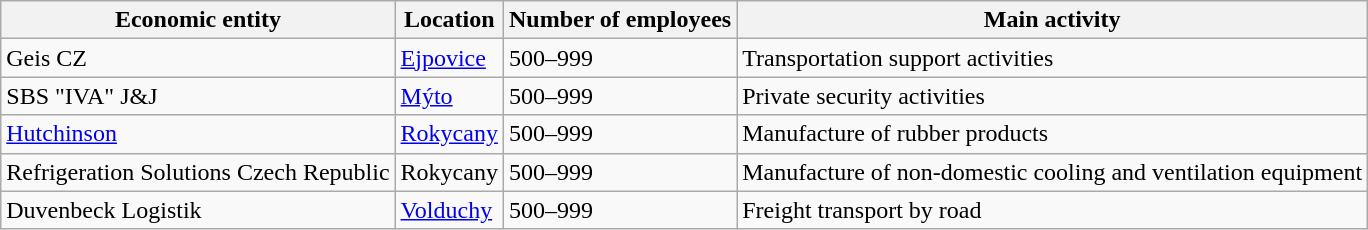<table class="wikitable sortable">
<tr>
<th>Economic entity</th>
<th>Location</th>
<th>Number of employees</th>
<th>Main activity</th>
</tr>
<tr>
<td>Geis CZ</td>
<td><a href='#'>Ejpovice</a></td>
<td>500–999</td>
<td>Transportation support activities</td>
</tr>
<tr>
<td>SBS "IVA" J&J</td>
<td><a href='#'>Mýto</a></td>
<td>500–999</td>
<td>Private security activities</td>
</tr>
<tr>
<td><a href='#'>Hutchinson</a></td>
<td><a href='#'>Rokycany</a></td>
<td>500–999</td>
<td>Manufacture of rubber products</td>
</tr>
<tr>
<td>Refrigeration Solutions Czech Republic</td>
<td>Rokycany</td>
<td>500–999</td>
<td>Manufacture of non-domestic cooling and ventilation equipment</td>
</tr>
<tr>
<td>Duvenbeck Logistik</td>
<td><a href='#'>Volduchy</a></td>
<td>500–999</td>
<td>Freight transport by road</td>
</tr>
</table>
